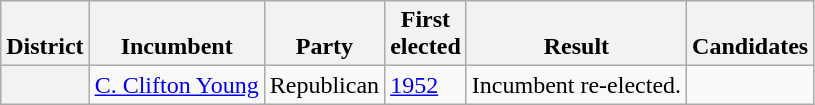<table class=wikitable>
<tr valign=bottom>
<th>District</th>
<th>Incumbent</th>
<th>Party</th>
<th>First<br>elected</th>
<th>Result</th>
<th>Candidates</th>
</tr>
<tr>
<th></th>
<td><a href='#'>C. Clifton Young</a></td>
<td>Republican</td>
<td><a href='#'>1952</a></td>
<td>Incumbent re-elected.</td>
<td nowrap></td>
</tr>
</table>
